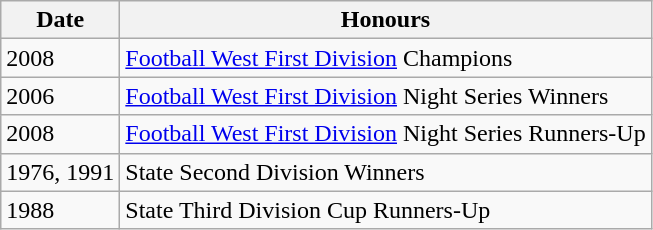<table class="wikitable">
<tr>
<th>Date</th>
<th>Honours</th>
</tr>
<tr>
<td>2008</td>
<td><a href='#'>Football West First Division</a> Champions</td>
</tr>
<tr>
<td>2006</td>
<td><a href='#'>Football West First Division</a> Night Series Winners</td>
</tr>
<tr>
<td>2008</td>
<td><a href='#'>Football West First Division</a> Night Series Runners-Up</td>
</tr>
<tr>
<td>1976, 1991</td>
<td>State Second Division Winners</td>
</tr>
<tr>
<td>1988</td>
<td>State Third Division Cup Runners-Up</td>
</tr>
</table>
